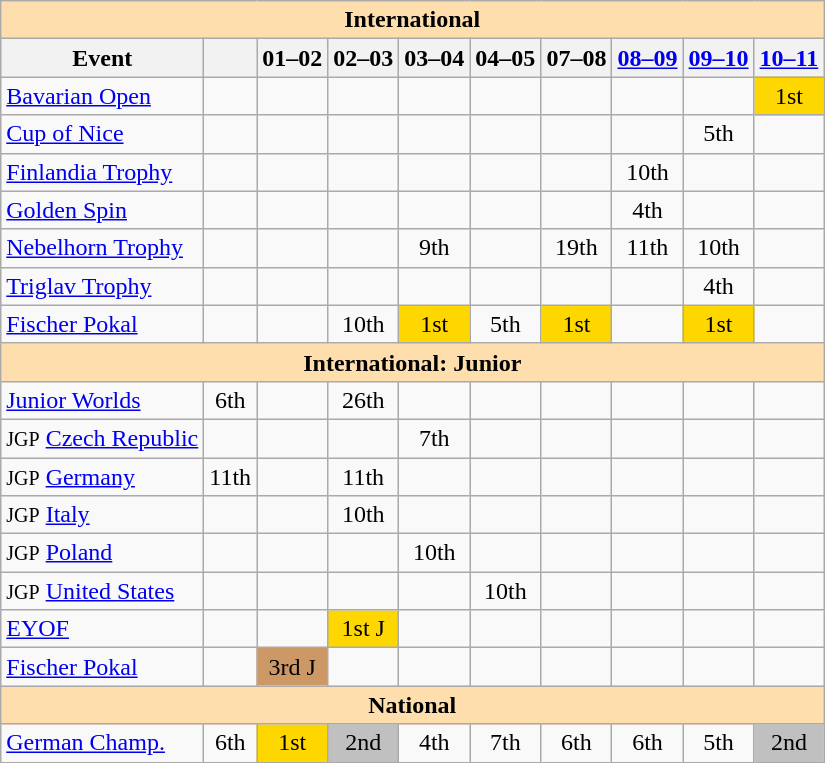<table class="wikitable" style="text-align:center">
<tr>
<th style="background-color: #ffdead; " colspan=10 align=center>International</th>
</tr>
<tr>
<th>Event</th>
<th></th>
<th>01–02</th>
<th>02–03</th>
<th>03–04</th>
<th>04–05</th>
<th>07–08</th>
<th><a href='#'>08–09</a></th>
<th><a href='#'>09–10</a></th>
<th><a href='#'>10–11</a></th>
</tr>
<tr>
<td align=left><a href='#'>Bavarian Open</a></td>
<td></td>
<td></td>
<td></td>
<td></td>
<td></td>
<td></td>
<td></td>
<td></td>
<td bgcolor=gold>1st</td>
</tr>
<tr>
<td align=left><a href='#'>Cup of Nice</a></td>
<td></td>
<td></td>
<td></td>
<td></td>
<td></td>
<td></td>
<td></td>
<td>5th</td>
<td></td>
</tr>
<tr>
<td align=left><a href='#'>Finlandia Trophy</a></td>
<td></td>
<td></td>
<td></td>
<td></td>
<td></td>
<td></td>
<td>10th</td>
<td></td>
<td></td>
</tr>
<tr>
<td align=left><a href='#'>Golden Spin</a></td>
<td></td>
<td></td>
<td></td>
<td></td>
<td></td>
<td></td>
<td>4th</td>
<td></td>
<td></td>
</tr>
<tr>
<td align=left><a href='#'>Nebelhorn Trophy</a></td>
<td></td>
<td></td>
<td></td>
<td>9th</td>
<td></td>
<td>19th</td>
<td>11th</td>
<td>10th</td>
<td></td>
</tr>
<tr>
<td align=left><a href='#'>Triglav Trophy</a></td>
<td></td>
<td></td>
<td></td>
<td></td>
<td></td>
<td></td>
<td></td>
<td>4th</td>
<td></td>
</tr>
<tr>
<td align=left><a href='#'>Fischer Pokal</a></td>
<td></td>
<td></td>
<td>10th</td>
<td bgcolor=gold>1st</td>
<td>5th</td>
<td bgcolor=gold>1st</td>
<td></td>
<td bgcolor=gold>1st</td>
<td></td>
</tr>
<tr>
<th style="background-color: #ffdead; " colspan=10 align=center>International: Junior</th>
</tr>
<tr>
<td align=left><a href='#'>Junior Worlds</a></td>
<td>6th</td>
<td></td>
<td>26th</td>
<td></td>
<td></td>
<td></td>
<td></td>
<td></td>
<td></td>
</tr>
<tr>
<td align=left><small>JGP</small> <a href='#'>Czech Republic</a></td>
<td></td>
<td></td>
<td></td>
<td>7th</td>
<td></td>
<td></td>
<td></td>
<td></td>
<td></td>
</tr>
<tr>
<td align=left><small>JGP</small> <a href='#'>Germany</a></td>
<td>11th</td>
<td></td>
<td>11th</td>
<td></td>
<td></td>
<td></td>
<td></td>
<td></td>
<td></td>
</tr>
<tr>
<td align=left><small>JGP</small> <a href='#'>Italy</a></td>
<td></td>
<td></td>
<td>10th</td>
<td></td>
<td></td>
<td></td>
<td></td>
<td></td>
<td></td>
</tr>
<tr>
<td align=left><small>JGP</small> <a href='#'>Poland</a></td>
<td></td>
<td></td>
<td></td>
<td>10th</td>
<td></td>
<td></td>
<td></td>
<td></td>
<td></td>
</tr>
<tr>
<td align=left><small>JGP</small> <a href='#'>United States</a></td>
<td></td>
<td></td>
<td></td>
<td></td>
<td>10th</td>
<td></td>
<td></td>
<td></td>
<td></td>
</tr>
<tr>
<td align=left><a href='#'>EYOF</a></td>
<td></td>
<td></td>
<td bgcolor=gold>1st J</td>
<td></td>
<td></td>
<td></td>
<td></td>
<td></td>
<td></td>
</tr>
<tr>
<td align=left><a href='#'>Fischer Pokal</a></td>
<td></td>
<td bgcolor=cc9966>3rd J</td>
<td></td>
<td></td>
<td></td>
<td></td>
<td></td>
<td></td>
<td></td>
</tr>
<tr>
<th style="background-color: #ffdead; " colspan=10 align=center>National</th>
</tr>
<tr>
<td align=left><a href='#'>German Champ.</a></td>
<td>6th</td>
<td bgcolor=gold>1st</td>
<td bgcolor=silver>2nd</td>
<td>4th</td>
<td>7th</td>
<td>6th</td>
<td>6th</td>
<td>5th</td>
<td bgcolor=silver>2nd</td>
</tr>
</table>
